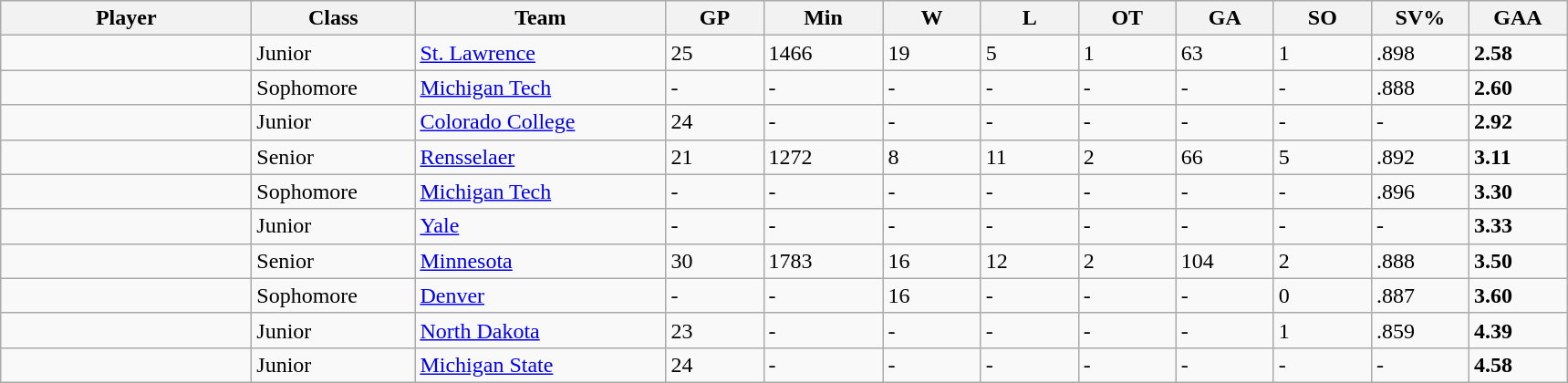<table class="wikitable sortable">
<tr>
<th style="width: 11em;">Player</th>
<th style="width: 7em;">Class</th>
<th style="width: 11em;">Team</th>
<th style="width: 4em;">GP</th>
<th style="width: 5em;">Min</th>
<th style="width: 4em;">W</th>
<th style="width: 4em;">L</th>
<th style="width: 4em;">OT</th>
<th style="width: 4em;">GA</th>
<th style="width: 4em;">SO</th>
<th style="width: 4em;">SV%</th>
<th style="width: 4em;">GAA</th>
</tr>
<tr>
<td></td>
<td>Junior</td>
<td><a href='#'>St. Lawrence</a></td>
<td>25</td>
<td>1466</td>
<td>19</td>
<td>5</td>
<td>1</td>
<td>63</td>
<td>1</td>
<td>.898</td>
<td><strong>2.58</strong></td>
</tr>
<tr>
<td></td>
<td>Sophomore</td>
<td><a href='#'>Michigan Tech</a></td>
<td>-</td>
<td>-</td>
<td>-</td>
<td>-</td>
<td>-</td>
<td>-</td>
<td>-</td>
<td>.888</td>
<td><strong>2.60</strong></td>
</tr>
<tr>
<td></td>
<td>Junior</td>
<td><a href='#'>Colorado College</a></td>
<td>24</td>
<td>-</td>
<td>-</td>
<td>-</td>
<td>-</td>
<td>-</td>
<td>-</td>
<td>-</td>
<td><strong>2.92</strong></td>
</tr>
<tr>
<td></td>
<td>Senior</td>
<td><a href='#'>Rensselaer</a></td>
<td>21</td>
<td>1272</td>
<td>8</td>
<td>11</td>
<td>2</td>
<td>66</td>
<td>5</td>
<td>.892</td>
<td><strong>3.11</strong></td>
</tr>
<tr>
<td></td>
<td>Sophomore</td>
<td><a href='#'>Michigan Tech</a></td>
<td>-</td>
<td>-</td>
<td>-</td>
<td>-</td>
<td>-</td>
<td>-</td>
<td>-</td>
<td>.896</td>
<td><strong>3.30</strong></td>
</tr>
<tr>
<td></td>
<td>Junior</td>
<td><a href='#'>Yale</a></td>
<td>-</td>
<td>-</td>
<td>-</td>
<td>-</td>
<td>-</td>
<td>-</td>
<td>-</td>
<td>-</td>
<td><strong>3.33</strong></td>
</tr>
<tr>
<td></td>
<td>Senior</td>
<td><a href='#'>Minnesota</a></td>
<td>30</td>
<td>1783</td>
<td>16</td>
<td>12</td>
<td>2</td>
<td>104</td>
<td>2</td>
<td>.888</td>
<td><strong>3.50</strong></td>
</tr>
<tr>
<td></td>
<td>Sophomore</td>
<td><a href='#'>Denver</a></td>
<td>-</td>
<td>-</td>
<td>16</td>
<td>-</td>
<td>-</td>
<td>-</td>
<td>0</td>
<td>.887</td>
<td><strong>3.60</strong></td>
</tr>
<tr>
<td></td>
<td>Junior</td>
<td><a href='#'>North Dakota</a></td>
<td>23</td>
<td>-</td>
<td>-</td>
<td>-</td>
<td>-</td>
<td>-</td>
<td>1</td>
<td>.859</td>
<td><strong>4.39</strong></td>
</tr>
<tr>
<td></td>
<td>Junior</td>
<td><a href='#'>Michigan State</a></td>
<td>24</td>
<td>-</td>
<td>-</td>
<td>-</td>
<td>-</td>
<td>-</td>
<td>-</td>
<td>-</td>
<td><strong>4.58</strong></td>
</tr>
</table>
